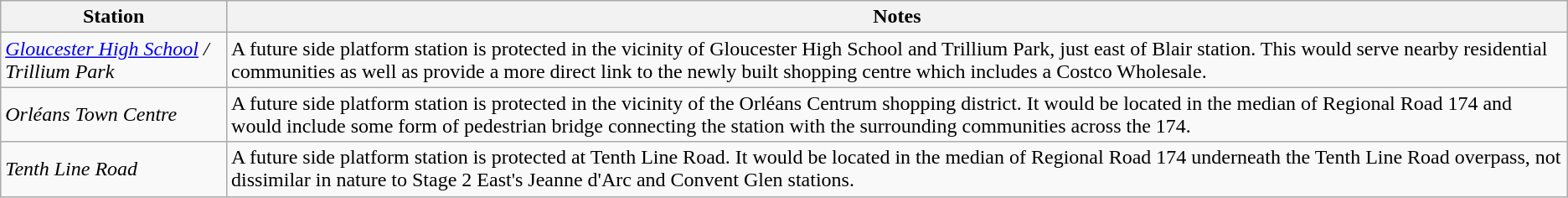<table class="wikitable">
<tr>
<th>Station</th>
<th>Notes</th>
</tr>
<tr>
<td><em><a href='#'>Gloucester High School</a> / Trillium Park</em></td>
<td>A future side platform station is protected in the vicinity of Gloucester High School and Trillium Park, just east of Blair station. This would serve nearby residential communities as well as provide a more direct link to the newly built shopping centre which includes a Costco Wholesale.</td>
</tr>
<tr>
<td><em>Orléans Town Centre</em></td>
<td>A future side platform station is protected in the vicinity of the Orléans Centrum shopping district. It would be located in the median of Regional Road 174 and would include some form of pedestrian bridge connecting the station with the surrounding communities across the 174.</td>
</tr>
<tr>
<td><em>Tenth Line Road</em></td>
<td>A future side platform station is protected at Tenth Line Road. It would be located in the median of Regional Road 174 underneath the Tenth Line Road overpass, not dissimilar in nature to Stage 2 East's Jeanne d'Arc and Convent Glen stations.</td>
</tr>
</table>
